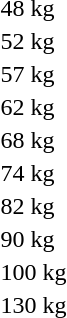<table>
<tr>
<td>48 kg</td>
<td></td>
<td></td>
<td></td>
</tr>
<tr>
<td>52 kg</td>
<td></td>
<td></td>
<td></td>
</tr>
<tr>
<td>57 kg</td>
<td></td>
<td></td>
<td></td>
</tr>
<tr>
<td>62 kg</td>
<td></td>
<td></td>
<td></td>
</tr>
<tr>
<td>68 kg</td>
<td></td>
<td></td>
<td></td>
</tr>
<tr>
<td>74 kg</td>
<td></td>
<td></td>
<td></td>
</tr>
<tr>
<td>82 kg</td>
<td></td>
<td></td>
<td></td>
</tr>
<tr>
<td>90 kg</td>
<td></td>
<td></td>
<td></td>
</tr>
<tr>
<td>100 kg</td>
<td></td>
<td></td>
<td></td>
</tr>
<tr>
<td>130 kg</td>
<td></td>
<td></td>
<td></td>
</tr>
</table>
